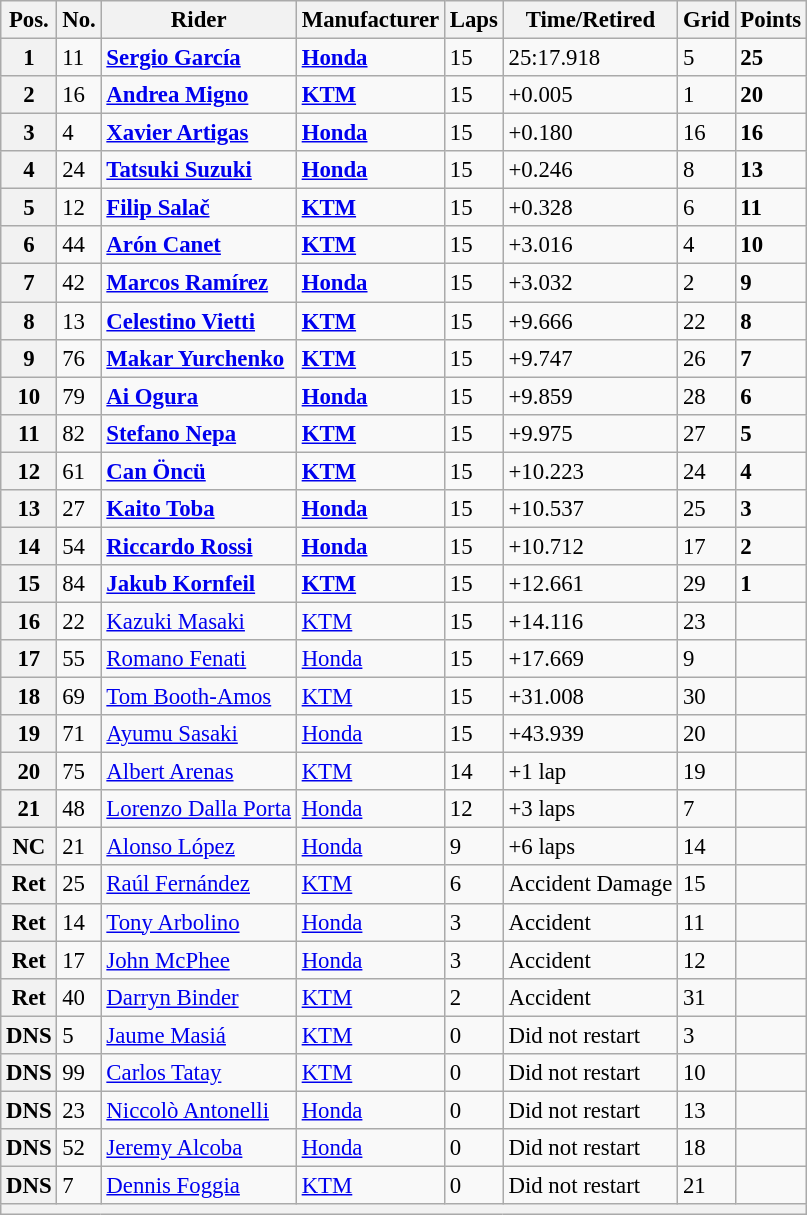<table class="wikitable" style="font-size: 95%;">
<tr>
<th>Pos.</th>
<th>No.</th>
<th>Rider</th>
<th>Manufacturer</th>
<th>Laps</th>
<th>Time/Retired</th>
<th>Grid</th>
<th>Points</th>
</tr>
<tr>
<th>1</th>
<td>11</td>
<td> <strong><a href='#'>Sergio García</a></strong></td>
<td><strong><a href='#'>Honda</a></strong></td>
<td>15</td>
<td>25:17.918</td>
<td>5</td>
<td><strong>25</strong></td>
</tr>
<tr>
<th>2</th>
<td>16</td>
<td> <strong><a href='#'>Andrea Migno</a></strong></td>
<td><strong><a href='#'>KTM</a></strong></td>
<td>15</td>
<td>+0.005</td>
<td>1</td>
<td><strong>20</strong></td>
</tr>
<tr>
<th>3</th>
<td>4</td>
<td> <strong><a href='#'>Xavier Artigas</a></strong></td>
<td><strong><a href='#'>Honda</a></strong></td>
<td>15</td>
<td>+0.180</td>
<td>16</td>
<td><strong>16</strong></td>
</tr>
<tr>
<th>4</th>
<td>24</td>
<td> <strong><a href='#'>Tatsuki Suzuki</a></strong></td>
<td><strong><a href='#'>Honda</a></strong></td>
<td>15</td>
<td>+0.246</td>
<td>8</td>
<td><strong>13</strong></td>
</tr>
<tr>
<th>5</th>
<td>12</td>
<td> <strong><a href='#'>Filip Salač</a></strong></td>
<td><strong><a href='#'>KTM</a></strong></td>
<td>15</td>
<td>+0.328</td>
<td>6</td>
<td><strong>11</strong></td>
</tr>
<tr>
<th>6</th>
<td>44</td>
<td> <strong><a href='#'>Arón Canet</a></strong></td>
<td><strong><a href='#'>KTM</a></strong></td>
<td>15</td>
<td>+3.016</td>
<td>4</td>
<td><strong>10</strong></td>
</tr>
<tr>
<th>7</th>
<td>42</td>
<td> <strong><a href='#'>Marcos Ramírez</a></strong></td>
<td><strong><a href='#'>Honda</a></strong></td>
<td>15</td>
<td>+3.032</td>
<td>2</td>
<td><strong>9</strong></td>
</tr>
<tr>
<th>8</th>
<td>13</td>
<td> <strong><a href='#'>Celestino Vietti</a></strong></td>
<td><strong><a href='#'>KTM</a></strong></td>
<td>15</td>
<td>+9.666</td>
<td>22</td>
<td><strong>8</strong></td>
</tr>
<tr>
<th>9</th>
<td>76</td>
<td> <strong><a href='#'>Makar Yurchenko</a></strong></td>
<td><strong><a href='#'>KTM</a></strong></td>
<td>15</td>
<td>+9.747</td>
<td>26</td>
<td><strong>7</strong></td>
</tr>
<tr>
<th>10</th>
<td>79</td>
<td> <strong><a href='#'>Ai Ogura</a></strong></td>
<td><strong><a href='#'>Honda</a></strong></td>
<td>15</td>
<td>+9.859</td>
<td>28</td>
<td><strong>6</strong></td>
</tr>
<tr>
<th>11</th>
<td>82</td>
<td> <strong><a href='#'>Stefano Nepa</a></strong></td>
<td><strong><a href='#'>KTM</a></strong></td>
<td>15</td>
<td>+9.975</td>
<td>27</td>
<td><strong>5</strong></td>
</tr>
<tr>
<th>12</th>
<td>61</td>
<td> <strong><a href='#'>Can Öncü</a></strong></td>
<td><strong><a href='#'>KTM</a></strong></td>
<td>15</td>
<td>+10.223</td>
<td>24</td>
<td><strong>4</strong></td>
</tr>
<tr>
<th>13</th>
<td>27</td>
<td> <strong><a href='#'>Kaito Toba</a></strong></td>
<td><strong><a href='#'>Honda</a></strong></td>
<td>15</td>
<td>+10.537</td>
<td>25</td>
<td><strong>3</strong></td>
</tr>
<tr>
<th>14</th>
<td>54</td>
<td> <strong><a href='#'>Riccardo Rossi</a></strong></td>
<td><strong><a href='#'>Honda</a></strong></td>
<td>15</td>
<td>+10.712</td>
<td>17</td>
<td><strong>2</strong></td>
</tr>
<tr>
<th>15</th>
<td>84</td>
<td> <strong><a href='#'>Jakub Kornfeil</a></strong></td>
<td><strong><a href='#'>KTM</a></strong></td>
<td>15</td>
<td>+12.661</td>
<td>29</td>
<td><strong>1</strong></td>
</tr>
<tr>
<th>16</th>
<td>22</td>
<td> <a href='#'>Kazuki Masaki</a></td>
<td><a href='#'>KTM</a></td>
<td>15</td>
<td>+14.116</td>
<td>23</td>
<td></td>
</tr>
<tr>
<th>17</th>
<td>55</td>
<td> <a href='#'>Romano Fenati</a></td>
<td><a href='#'>Honda</a></td>
<td>15</td>
<td>+17.669</td>
<td>9</td>
<td></td>
</tr>
<tr>
<th>18</th>
<td>69</td>
<td> <a href='#'>Tom Booth-Amos</a></td>
<td><a href='#'>KTM</a></td>
<td>15</td>
<td>+31.008</td>
<td>30</td>
<td></td>
</tr>
<tr>
<th>19</th>
<td>71</td>
<td> <a href='#'>Ayumu Sasaki</a></td>
<td><a href='#'>Honda</a></td>
<td>15</td>
<td>+43.939</td>
<td>20</td>
<td></td>
</tr>
<tr>
<th>20</th>
<td>75</td>
<td> <a href='#'>Albert Arenas</a></td>
<td><a href='#'>KTM</a></td>
<td>14</td>
<td>+1 lap</td>
<td>19</td>
<td></td>
</tr>
<tr>
<th>21</th>
<td>48</td>
<td> <a href='#'>Lorenzo Dalla Porta</a></td>
<td><a href='#'>Honda</a></td>
<td>12</td>
<td>+3 laps</td>
<td>7</td>
<td></td>
</tr>
<tr>
<th>NC</th>
<td>21</td>
<td> <a href='#'>Alonso López</a></td>
<td><a href='#'>Honda</a></td>
<td>9</td>
<td>+6 laps</td>
<td>14</td>
<td></td>
</tr>
<tr>
<th>Ret</th>
<td>25</td>
<td> <a href='#'>Raúl Fernández</a></td>
<td><a href='#'>KTM</a></td>
<td>6</td>
<td>Accident Damage</td>
<td>15</td>
<td></td>
</tr>
<tr>
<th>Ret</th>
<td>14</td>
<td> <a href='#'>Tony Arbolino</a></td>
<td><a href='#'>Honda</a></td>
<td>3</td>
<td>Accident</td>
<td>11</td>
<td></td>
</tr>
<tr>
<th>Ret</th>
<td>17</td>
<td> <a href='#'>John McPhee</a></td>
<td><a href='#'>Honda</a></td>
<td>3</td>
<td>Accident</td>
<td>12</td>
<td></td>
</tr>
<tr>
<th>Ret</th>
<td>40</td>
<td> <a href='#'>Darryn Binder</a></td>
<td><a href='#'>KTM</a></td>
<td>2</td>
<td>Accident</td>
<td>31</td>
<td></td>
</tr>
<tr>
<th>DNS</th>
<td>5</td>
<td> <a href='#'>Jaume Masiá</a></td>
<td><a href='#'>KTM</a></td>
<td>0</td>
<td>Did not restart</td>
<td>3</td>
<td></td>
</tr>
<tr>
<th>DNS</th>
<td>99</td>
<td> <a href='#'>Carlos Tatay</a></td>
<td><a href='#'>KTM</a></td>
<td>0</td>
<td>Did not restart</td>
<td>10</td>
<td></td>
</tr>
<tr>
<th>DNS</th>
<td>23</td>
<td> <a href='#'>Niccolò Antonelli</a></td>
<td><a href='#'>Honda</a></td>
<td>0</td>
<td>Did not restart</td>
<td>13</td>
<td></td>
</tr>
<tr>
<th>DNS</th>
<td>52</td>
<td> <a href='#'>Jeremy Alcoba</a></td>
<td><a href='#'>Honda</a></td>
<td>0</td>
<td>Did not restart</td>
<td>18</td>
<td></td>
</tr>
<tr>
<th>DNS</th>
<td>7</td>
<td> <a href='#'>Dennis Foggia</a></td>
<td><a href='#'>KTM</a></td>
<td>0</td>
<td>Did not restart</td>
<td>21</td>
<td></td>
</tr>
<tr>
<th colspan=8></th>
</tr>
</table>
